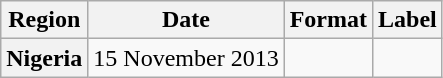<table class="wikitable plainrowheaders">
<tr>
<th scope="col">Region</th>
<th scope="col">Date</th>
<th scope="col">Format</th>
<th scope="col">Label</th>
</tr>
<tr>
<th scope="row">Nigeria</th>
<td>15 November 2013</td>
<td></td>
<td></td>
</tr>
</table>
